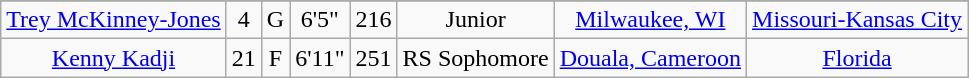<table class="wikitable sortable" border="1" style="text-align:center;">
<tr align=center>
</tr>
<tr>
<td><a href='#'>Trey McKinney-Jones</a></td>
<td>4</td>
<td>G</td>
<td>6'5"</td>
<td>216</td>
<td>Junior</td>
<td><a href='#'>Milwaukee, WI</a></td>
<td><a href='#'>Missouri-Kansas City</a></td>
</tr>
<tr>
<td><a href='#'>Kenny Kadji</a></td>
<td>21</td>
<td>F</td>
<td>6'11"</td>
<td>251</td>
<td>RS Sophomore</td>
<td><a href='#'>Douala, Cameroon</a></td>
<td><a href='#'>Florida</a></td>
</tr>
</table>
